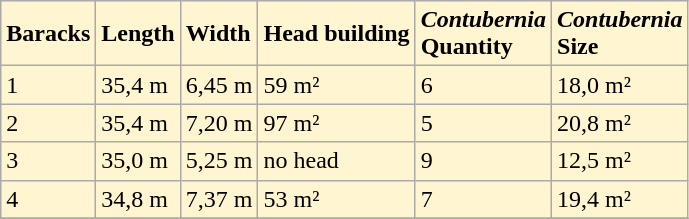<table class="wikitable" style="background:#FFF5D1;">
<tr>
<td width=""><strong>Baracks</strong></td>
<td width=""><strong>Length</strong></td>
<td width=""><strong>Width</strong></td>
<td width=""><strong>Head building</strong></td>
<td width=""><strong><em>Contubernia</em></strong><br><strong>Quantity</strong></td>
<td width=""><strong><em>Contubernia</em></strong><br><strong>Size</strong></td>
</tr>
<tr>
<td>1</td>
<td>35,4 m</td>
<td>6,45 m</td>
<td>59 m²</td>
<td>6</td>
<td>18,0 m²</td>
</tr>
<tr>
<td>2</td>
<td>35,4 m</td>
<td>7,20 m</td>
<td>97 m²</td>
<td>5</td>
<td>20,8 m²</td>
</tr>
<tr>
<td>3</td>
<td>35,0 m</td>
<td>5,25 m</td>
<td>no head</td>
<td>9</td>
<td>12,5 m²</td>
</tr>
<tr>
<td>4</td>
<td>34,8 m</td>
<td>7,37 m</td>
<td>53 m²</td>
<td>7</td>
<td>19,4 m²</td>
</tr>
<tr>
</tr>
</table>
